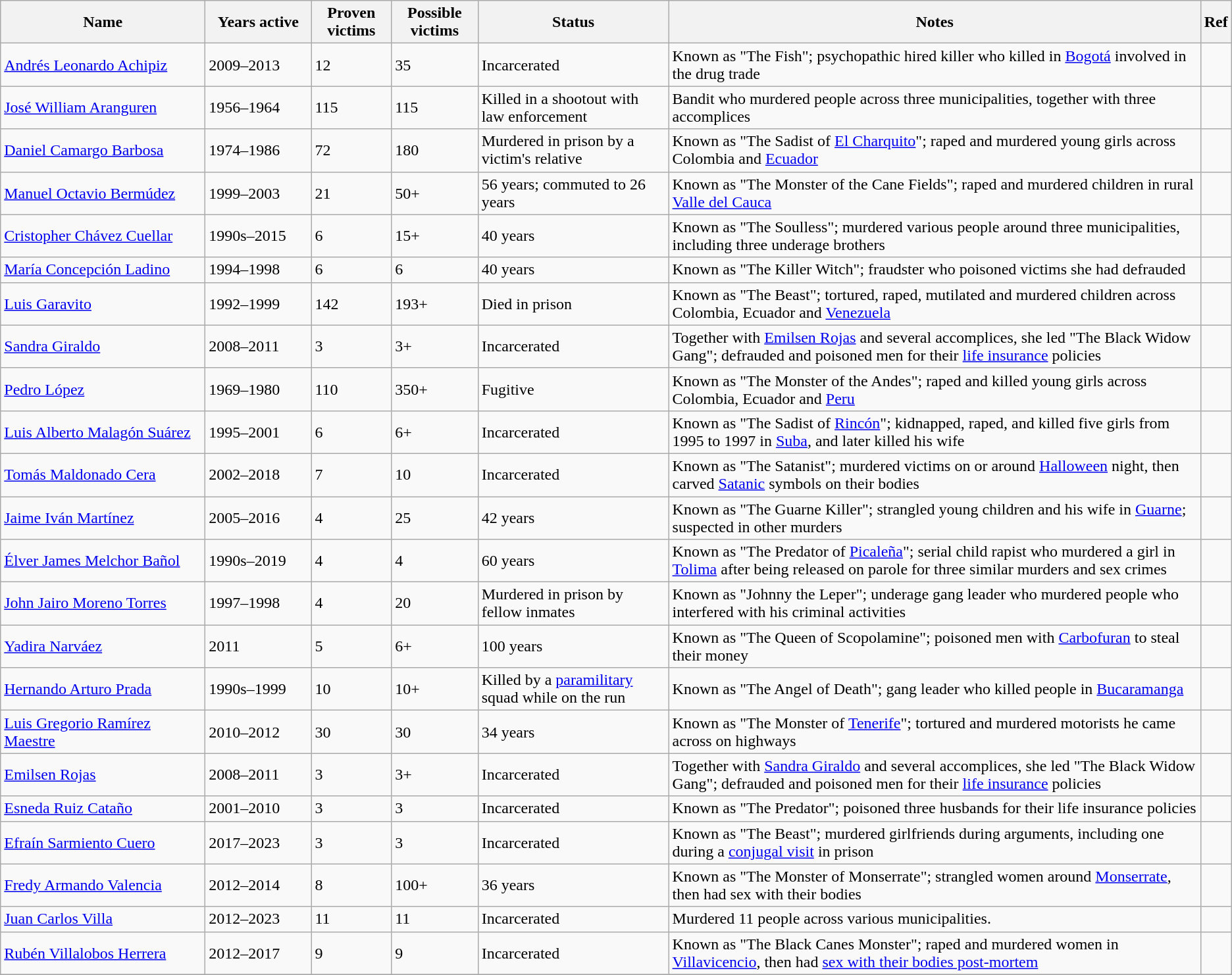<table class="wikitable sortable">
<tr>
<th width="200px">Name</th>
<th width="100px">Years active</th>
<th data-sort-type="number">Proven victims</th>
<th data-sort-type="number">Possible victims</th>
<th>Status</th>
<th>Notes</th>
<th>Ref</th>
</tr>
<tr>
<td><a href='#'>Andrés Leonardo Achipiz</a></td>
<td>2009–2013</td>
<td>12</td>
<td>35</td>
<td>Incarcerated</td>
<td>Known as "The Fish"; psychopathic hired killer who killed in <a href='#'>Bogotá</a> involved in the drug trade</td>
<td></td>
</tr>
<tr>
<td><a href='#'>José William Aranguren</a></td>
<td>1956–1964</td>
<td>115</td>
<td>115</td>
<td>Killed in a shootout with law enforcement</td>
<td>Bandit who murdered people across three municipalities, together with three accomplices</td>
<td></td>
</tr>
<tr>
<td><a href='#'>Daniel Camargo Barbosa</a></td>
<td>1974–1986</td>
<td>72</td>
<td>180</td>
<td>Murdered in prison by a victim's relative</td>
<td>Known as "The Sadist of <a href='#'>El Charquito</a>"; raped and murdered young girls across Colombia and <a href='#'>Ecuador</a></td>
<td></td>
</tr>
<tr>
<td><a href='#'>Manuel Octavio Bermúdez</a></td>
<td>1999–2003</td>
<td>21</td>
<td>50+</td>
<td>56 years; commuted to 26 years</td>
<td>Known as "The Monster of the Cane Fields"; raped and murdered children in rural <a href='#'>Valle del Cauca</a></td>
<td></td>
</tr>
<tr>
<td><a href='#'>Cristopher Chávez Cuellar</a></td>
<td>1990s–2015</td>
<td>6</td>
<td>15+</td>
<td>40 years</td>
<td>Known as "The Soulless"; murdered various people around three municipalities, including three underage brothers</td>
<td></td>
</tr>
<tr>
<td><a href='#'>María Concepción Ladino</a></td>
<td>1994–1998</td>
<td>6</td>
<td>6</td>
<td>40 years</td>
<td>Known as "The Killer Witch"; fraudster who poisoned victims she had defrauded</td>
<td></td>
</tr>
<tr>
<td><a href='#'>Luis Garavito</a></td>
<td>1992–1999</td>
<td>142</td>
<td>193+</td>
<td>Died in prison</td>
<td>Known as "The Beast"; tortured, raped, mutilated and murdered children across Colombia, Ecuador and <a href='#'>Venezuela</a></td>
<td></td>
</tr>
<tr>
<td><a href='#'>Sandra Giraldo</a></td>
<td>2008–2011</td>
<td>3</td>
<td>3+</td>
<td>Incarcerated</td>
<td>Together with <a href='#'>Emilsen Rojas</a> and several accomplices, she led "The Black Widow Gang"; defrauded and poisoned men for their <a href='#'>life insurance</a> policies</td>
<td></td>
</tr>
<tr>
<td><a href='#'>Pedro López</a></td>
<td>1969–1980</td>
<td>110</td>
<td>350+</td>
<td>Fugitive</td>
<td>Known as "The Monster of the Andes"; raped and killed young girls across Colombia, Ecuador and <a href='#'>Peru</a></td>
<td></td>
</tr>
<tr>
<td><a href='#'>Luis Alberto Malagón Suárez</a></td>
<td>1995–2001</td>
<td>6</td>
<td>6+</td>
<td>Incarcerated</td>
<td>Known as "The Sadist of <a href='#'>Rincón</a>"; kidnapped, raped, and killed five girls from 1995 to 1997 in <a href='#'>Suba</a>, and later killed his wife</td>
<td></td>
</tr>
<tr>
<td><a href='#'>Tomás Maldonado Cera</a></td>
<td>2002–2018</td>
<td>7</td>
<td>10</td>
<td>Incarcerated</td>
<td>Known as "The Satanist"; murdered victims on or around <a href='#'>Halloween</a> night, then carved <a href='#'>Satanic</a> symbols on their bodies</td>
<td></td>
</tr>
<tr>
<td><a href='#'>Jaime Iván Martínez</a></td>
<td>2005–2016</td>
<td>4</td>
<td>25</td>
<td>42 years</td>
<td>Known as "The Guarne Killer"; strangled young children and his wife in <a href='#'>Guarne</a>; suspected in other murders</td>
<td></td>
</tr>
<tr>
<td><a href='#'>Élver James Melchor Bañol</a></td>
<td>1990s–2019</td>
<td>4</td>
<td>4</td>
<td>60 years</td>
<td>Known as "The Predator of <a href='#'>Picaleña</a>"; serial child rapist who murdered a girl in <a href='#'>Tolima</a> after being released on parole for three similar murders and sex crimes</td>
<td></td>
</tr>
<tr>
<td><a href='#'>John Jairo Moreno Torres</a></td>
<td>1997–1998</td>
<td>4</td>
<td>20</td>
<td>Murdered in prison by fellow inmates</td>
<td>Known as "Johnny the Leper"; underage gang leader who murdered people who interfered with his criminal activities</td>
<td></td>
</tr>
<tr>
<td><a href='#'>Yadira Narváez</a></td>
<td>2011</td>
<td>5</td>
<td>6+</td>
<td>100 years</td>
<td>Known as "The Queen of Scopolamine"; poisoned men with <a href='#'>Carbofuran</a> to steal their money</td>
<td></td>
</tr>
<tr>
<td><a href='#'>Hernando Arturo Prada</a></td>
<td>1990s–1999</td>
<td>10</td>
<td>10+</td>
<td>Killed by a <a href='#'>paramilitary</a> squad while on the run</td>
<td>Known as "The Angel of Death"; gang leader who killed people in <a href='#'>Bucaramanga</a></td>
<td></td>
</tr>
<tr>
<td><a href='#'>Luis Gregorio Ramírez Maestre</a></td>
<td>2010–2012</td>
<td>30</td>
<td>30</td>
<td>34 years</td>
<td>Known as "The Monster of <a href='#'>Tenerife</a>"; tortured and murdered motorists he came across on highways</td>
<td></td>
</tr>
<tr>
<td><a href='#'>Emilsen Rojas</a></td>
<td>2008–2011</td>
<td>3</td>
<td>3+</td>
<td>Incarcerated</td>
<td>Together with <a href='#'>Sandra Giraldo</a> and several accomplices, she led "The Black Widow Gang"; defrauded and poisoned men for their <a href='#'>life insurance</a> policies</td>
<td></td>
</tr>
<tr>
<td><a href='#'>Esneda Ruiz Cataño</a></td>
<td>2001–2010</td>
<td>3</td>
<td>3</td>
<td>Incarcerated</td>
<td>Known as "The Predator"; poisoned three husbands for their life insurance policies</td>
<td></td>
</tr>
<tr>
<td><a href='#'>Efraín Sarmiento Cuero</a></td>
<td>2017–2023</td>
<td>3</td>
<td>3</td>
<td>Incarcerated</td>
<td>Known as "The Beast"; murdered girlfriends during arguments, including one during a <a href='#'>conjugal visit</a> in prison</td>
<td></td>
</tr>
<tr>
<td><a href='#'>Fredy Armando Valencia</a></td>
<td>2012–2014</td>
<td>8</td>
<td>100+</td>
<td>36 years</td>
<td>Known as "The Monster of Monserrate"; strangled women around <a href='#'>Monserrate</a>, then had sex with their bodies</td>
<td></td>
</tr>
<tr>
<td><a href='#'>Juan Carlos Villa</a></td>
<td>2012–2023</td>
<td>11</td>
<td>11</td>
<td>Incarcerated</td>
<td>Murdered 11 people across various municipalities.</td>
<td></td>
</tr>
<tr>
<td><a href='#'>Rubén Villalobos Herrera</a></td>
<td>2012–2017</td>
<td>9</td>
<td>9</td>
<td>Incarcerated</td>
<td>Known as "The Black Canes Monster"; raped and murdered women in <a href='#'>Villavicencio</a>, then had <a href='#'>sex with their bodies post-mortem</a></td>
<td></td>
</tr>
<tr>
</tr>
</table>
